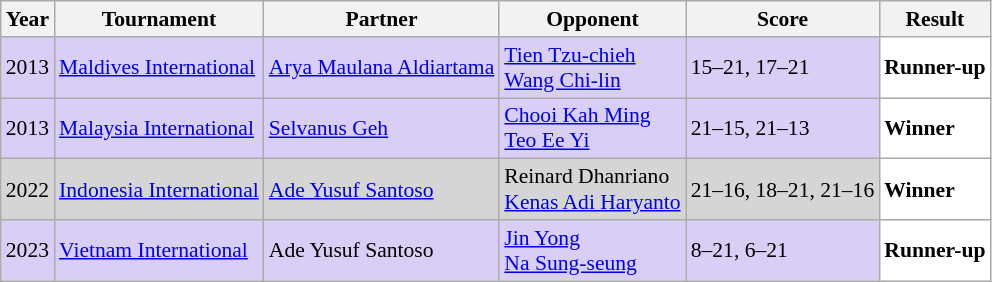<table class="sortable wikitable" style="font-size: 90%">
<tr>
<th>Year</th>
<th>Tournament</th>
<th>Partner</th>
<th>Opponent</th>
<th>Score</th>
<th>Result</th>
</tr>
<tr style="background:#D8CEF6">
<td align="center">2013</td>
<td align="left"><a href='#'>Maldives International</a></td>
<td align="left"> <a href='#'>Arya Maulana Aldiartama</a></td>
<td align="left"> <a href='#'>Tien Tzu-chieh</a><br> <a href='#'>Wang Chi-lin</a></td>
<td align="left">15–21, 17–21</td>
<td style="text-align:left; background:white"> <strong>Runner-up</strong></td>
</tr>
<tr style="background:#D8CEF6">
<td align="center">2013</td>
<td align="left"><a href='#'>Malaysia International</a></td>
<td align="left"> <a href='#'>Selvanus Geh</a></td>
<td align="left"> <a href='#'>Chooi Kah Ming</a><br> <a href='#'>Teo Ee Yi</a></td>
<td align="left">21–15, 21–13</td>
<td style="text-align:left; background:white"> <strong>Winner</strong></td>
</tr>
<tr style="background:#D5D5D5">
<td align="center">2022</td>
<td align="left"><a href='#'>Indonesia International</a></td>
<td align="left"> <a href='#'>Ade Yusuf Santoso</a></td>
<td align="left"> Reinard Dhanriano<br> <a href='#'>Kenas Adi Haryanto</a></td>
<td align="left">21–16, 18–21, 21–16</td>
<td style="text-align:left; background:white"> <strong>Winner</strong></td>
</tr>
<tr style="background:#D8CEF6">
<td align="center">2023</td>
<td align="left"><a href='#'>Vietnam International</a></td>
<td align="left"> Ade Yusuf Santoso</td>
<td align="left"> <a href='#'>Jin Yong</a><br> <a href='#'>Na Sung-seung</a></td>
<td align="left">8–21, 6–21</td>
<td style="text-align:left; background:white"> <strong>Runner-up</strong></td>
</tr>
</table>
